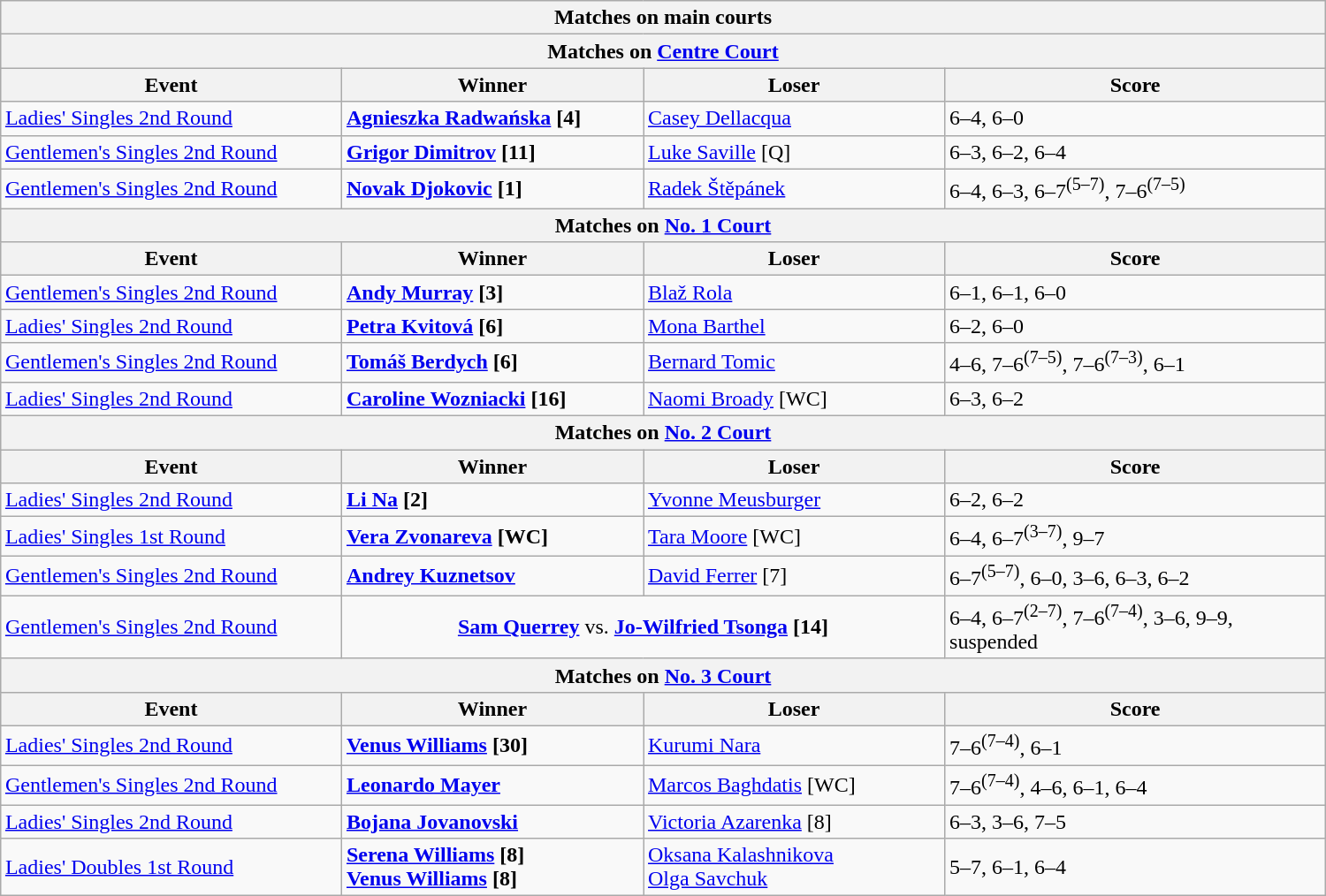<table class="wikitable collapsible uncollapsed" style="margin:auto;">
<tr>
<th colspan="4" style="white-space:nowrap;">Matches on main courts</th>
</tr>
<tr>
<th colspan="4">Matches on <a href='#'>Centre Court</a></th>
</tr>
<tr>
<th width=250>Event</th>
<th width=220>Winner</th>
<th width=220>Loser</th>
<th width=280>Score</th>
</tr>
<tr>
<td><a href='#'>Ladies' Singles 2nd Round</a></td>
<td> <strong><a href='#'>Agnieszka Radwańska</a> [4]</strong></td>
<td> <a href='#'>Casey Dellacqua</a></td>
<td>6–4, 6–0</td>
</tr>
<tr>
<td><a href='#'>Gentlemen's Singles 2nd Round</a></td>
<td> <strong><a href='#'>Grigor Dimitrov</a> [11]</strong></td>
<td> <a href='#'>Luke Saville</a> [Q]</td>
<td>6–3, 6–2, 6–4</td>
</tr>
<tr>
<td><a href='#'>Gentlemen's Singles 2nd Round</a></td>
<td> <strong><a href='#'>Novak Djokovic</a> [1]</strong></td>
<td> <a href='#'>Radek Štěpánek</a></td>
<td>6–4, 6–3, 6–7<sup>(5–7)</sup>, 7–6<sup>(7–5)</sup></td>
</tr>
<tr>
<th colspan="4">Matches on <a href='#'>No. 1 Court</a></th>
</tr>
<tr>
<th width=250>Event</th>
<th width=220>Winner</th>
<th width=220>Loser</th>
<th width=220>Score</th>
</tr>
<tr>
<td><a href='#'>Gentlemen's Singles 2nd Round</a></td>
<td> <strong><a href='#'>Andy Murray</a> [3]</strong></td>
<td> <a href='#'>Blaž Rola</a></td>
<td>6–1, 6–1, 6–0</td>
</tr>
<tr>
<td><a href='#'>Ladies' Singles 2nd Round</a></td>
<td> <strong><a href='#'>Petra Kvitová</a> [6]</strong></td>
<td> <a href='#'>Mona Barthel</a></td>
<td>6–2, 6–0</td>
</tr>
<tr>
<td><a href='#'>Gentlemen's Singles 2nd Round</a></td>
<td> <strong><a href='#'>Tomáš Berdych</a> [6]</strong></td>
<td> <a href='#'>Bernard Tomic</a></td>
<td>4–6, 7–6<sup>(7–5)</sup>, 7–6<sup>(7–3)</sup>, 6–1</td>
</tr>
<tr>
<td><a href='#'>Ladies' Singles 2nd Round</a></td>
<td> <strong><a href='#'>Caroline Wozniacki</a> [16]</strong></td>
<td> <a href='#'>Naomi Broady</a> [WC]</td>
<td>6–3, 6–2</td>
</tr>
<tr>
<th colspan="4">Matches on <a href='#'>No. 2 Court</a></th>
</tr>
<tr>
<th width=250>Event</th>
<th width=220>Winner</th>
<th width=220>Loser</th>
<th width=220>Score</th>
</tr>
<tr>
<td><a href='#'>Ladies' Singles 2nd Round</a></td>
<td> <strong><a href='#'>Li Na</a> [2]</strong></td>
<td> <a href='#'>Yvonne Meusburger</a></td>
<td>6–2, 6–2</td>
</tr>
<tr>
<td><a href='#'>Ladies' Singles 1st Round</a></td>
<td> <strong><a href='#'>Vera Zvonareva</a> [WC]</strong></td>
<td> <a href='#'>Tara Moore</a> [WC]</td>
<td>6–4, 6–7<sup>(3–7)</sup>, 9–7</td>
</tr>
<tr>
<td><a href='#'>Gentlemen's Singles 2nd Round</a></td>
<td> <strong><a href='#'>Andrey Kuznetsov</a></strong></td>
<td> <a href='#'>David Ferrer</a> [7]</td>
<td>6–7<sup>(5–7)</sup>, 6–0, 3–6, 6–3, 6–2</td>
</tr>
<tr>
<td><a href='#'>Gentlemen's Singles 2nd Round</a></td>
<td style="text-align:center;" colspan="2"> <strong><a href='#'>Sam Querrey</a></strong> vs.  <strong><a href='#'>Jo-Wilfried Tsonga</a> [14]</strong></td>
<td>6–4, 6–7<sup>(2–7)</sup>, 7–6<sup>(7–4)</sup>, 3–6, 9–9, suspended</td>
</tr>
<tr>
<th colspan="4">Matches on <a href='#'>No. 3 Court</a></th>
</tr>
<tr>
<th width=250>Event</th>
<th width=220>Winner</th>
<th width=220>Loser</th>
<th width=220>Score</th>
</tr>
<tr>
<td><a href='#'>Ladies' Singles 2nd Round</a></td>
<td> <strong><a href='#'>Venus Williams</a> [30]</strong></td>
<td> <a href='#'>Kurumi Nara</a></td>
<td>7–6<sup>(7–4)</sup>, 6–1</td>
</tr>
<tr>
<td><a href='#'>Gentlemen's Singles 2nd Round</a></td>
<td> <strong><a href='#'>Leonardo Mayer</a></strong></td>
<td> <a href='#'>Marcos Baghdatis</a> [WC]</td>
<td>7–6<sup>(7–4)</sup>, 4–6, 6–1, 6–4</td>
</tr>
<tr>
<td><a href='#'>Ladies' Singles 2nd Round</a></td>
<td> <strong><a href='#'>Bojana Jovanovski</a></strong></td>
<td> <a href='#'>Victoria Azarenka</a> [8]</td>
<td>6–3, 3–6, 7–5</td>
</tr>
<tr>
<td><a href='#'>Ladies' Doubles 1st Round</a></td>
<td> <strong><a href='#'>Serena Williams</a> [8]</strong><br> <strong><a href='#'>Venus Williams</a> [8]</strong></td>
<td> <a href='#'>Oksana Kalashnikova</a><br> <a href='#'>Olga Savchuk</a></td>
<td>5–7, 6–1, 6–4</td>
</tr>
</table>
